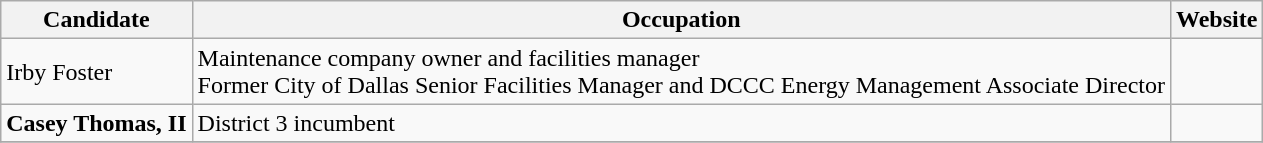<table class="wikitable">
<tr>
<th>Candidate</th>
<th>Occupation</th>
<th>Website</th>
</tr>
<tr>
<td>Irby Foster</td>
<td>Maintenance company owner and facilities manager<br>Former City of Dallas Senior Facilities Manager and DCCC Energy Management Associate Director</td>
<td></td>
</tr>
<tr>
<td><strong>Casey Thomas, II </strong></td>
<td>District 3 incumbent</td>
<td></td>
</tr>
<tr>
</tr>
</table>
